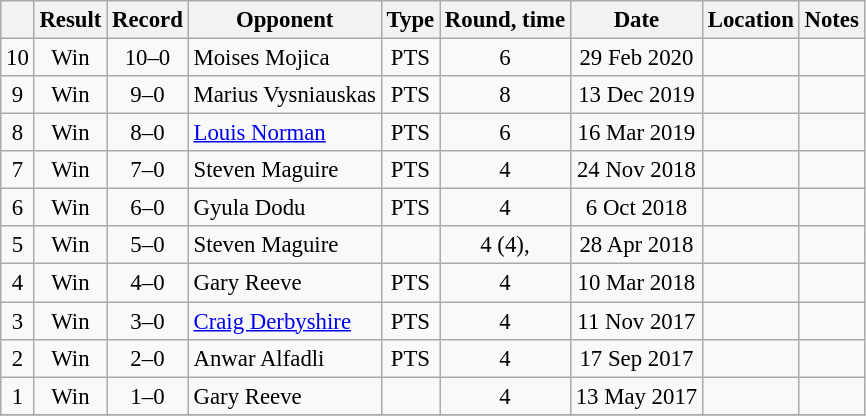<table class="wikitable" style="text-align:center; font-size:95%">
<tr>
<th></th>
<th>Result</th>
<th>Record</th>
<th>Opponent</th>
<th>Type</th>
<th>Round, time</th>
<th>Date</th>
<th>Location</th>
<th>Notes</th>
</tr>
<tr>
<td>10</td>
<td>Win</td>
<td>10–0</td>
<td align=left> Moises Mojica</td>
<td>PTS</td>
<td>6</td>
<td>29 Feb 2020</td>
<td align=left></td>
<td></td>
</tr>
<tr>
<td>9</td>
<td>Win</td>
<td>9–0</td>
<td align=left> Marius Vysniauskas</td>
<td>PTS</td>
<td>8</td>
<td>13 Dec 2019</td>
<td align=left></td>
<td></td>
</tr>
<tr>
<td>8</td>
<td>Win</td>
<td>8–0</td>
<td align=left> <a href='#'>Louis Norman</a></td>
<td>PTS</td>
<td>6</td>
<td>16 Mar 2019</td>
<td align=left></td>
<td></td>
</tr>
<tr>
<td>7</td>
<td>Win</td>
<td>7–0</td>
<td align=left> Steven Maguire</td>
<td>PTS</td>
<td>4</td>
<td>24 Nov 2018</td>
<td align=left></td>
<td></td>
</tr>
<tr>
<td>6</td>
<td>Win</td>
<td>6–0</td>
<td align=left> Gyula Dodu</td>
<td>PTS</td>
<td>4</td>
<td>6 Oct 2018</td>
<td align=left></td>
<td></td>
</tr>
<tr>
<td>5</td>
<td>Win</td>
<td>5–0</td>
<td align=left> Steven Maguire</td>
<td></td>
<td>4 (4), </td>
<td>28 Apr 2018</td>
<td align=left></td>
<td></td>
</tr>
<tr>
<td>4</td>
<td>Win</td>
<td>4–0</td>
<td align=left> Gary Reeve</td>
<td>PTS</td>
<td>4</td>
<td>10 Mar 2018</td>
<td align=left></td>
<td></td>
</tr>
<tr>
<td>3</td>
<td>Win</td>
<td>3–0</td>
<td align=left> <a href='#'>Craig Derbyshire</a></td>
<td>PTS</td>
<td>4</td>
<td>11 Nov 2017</td>
<td align=left></td>
<td></td>
</tr>
<tr>
<td>2</td>
<td>Win</td>
<td>2–0</td>
<td align=left> Anwar Alfadli</td>
<td>PTS</td>
<td>4</td>
<td>17 Sep 2017</td>
<td align=left></td>
<td></td>
</tr>
<tr>
<td>1</td>
<td>Win</td>
<td>1–0</td>
<td align=left> Gary Reeve</td>
<td></td>
<td>4</td>
<td>13 May 2017</td>
<td align=left></td>
<td></td>
</tr>
<tr>
</tr>
</table>
